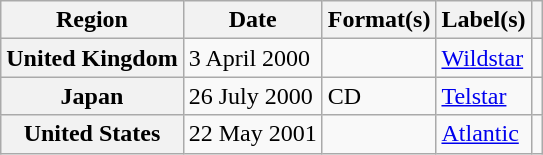<table class="wikitable plainrowheaders">
<tr>
<th scope="col">Region</th>
<th scope="col">Date</th>
<th scope="col">Format(s)</th>
<th scope="col">Label(s)</th>
<th scope="col"></th>
</tr>
<tr>
<th scope="row">United Kingdom</th>
<td>3 April 2000</td>
<td></td>
<td><a href='#'>Wildstar</a></td>
<td></td>
</tr>
<tr>
<th scope="row">Japan</th>
<td>26 July 2000</td>
<td>CD</td>
<td><a href='#'>Telstar</a></td>
<td></td>
</tr>
<tr>
<th scope="row">United States</th>
<td>22 May 2001</td>
<td></td>
<td><a href='#'>Atlantic</a></td>
<td></td>
</tr>
</table>
